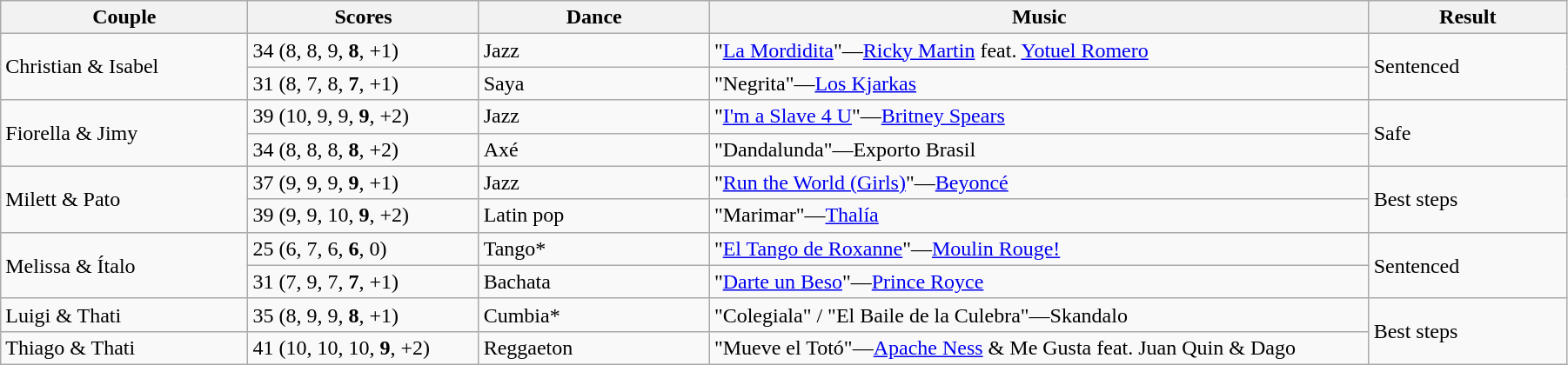<table class="wikitable sortable" style="width:95%; white-space:nowrap">
<tr>
<th style="width:15%;">Couple</th>
<th style="width:14%;">Scores</th>
<th style="width:14%;">Dance</th>
<th style="width:40%;">Music</th>
<th style="width:12%;">Result</th>
</tr>
<tr>
<td rowspan=2>Christian & Isabel</td>
<td>34 (8, 8, 9, <strong>8</strong>, +1)</td>
<td>Jazz</td>
<td>"<a href='#'>La Mordidita</a>"—<a href='#'>Ricky Martin</a> feat. <a href='#'>Yotuel Romero</a></td>
<td rowspan=2>Sentenced</td>
</tr>
<tr>
<td>31 (8, 7, 8, <strong>7</strong>, +1)</td>
<td>Saya</td>
<td>"Negrita"—<a href='#'>Los Kjarkas</a></td>
</tr>
<tr>
<td rowspan=2>Fiorella & Jimy</td>
<td>39 (10, 9, 9, <strong>9</strong>, +2)</td>
<td>Jazz</td>
<td>"<a href='#'>I'm a Slave 4 U</a>"—<a href='#'>Britney Spears</a></td>
<td rowspan=2>Safe</td>
</tr>
<tr>
<td>34 (8, 8, 8, <strong>8</strong>, +2)</td>
<td>Axé</td>
<td>"Dandalunda"—Exporto Brasil</td>
</tr>
<tr>
<td rowspan=2>Milett & Pato</td>
<td>37 (9, 9, 9, <strong>9</strong>, +1)</td>
<td>Jazz</td>
<td>"<a href='#'>Run the World (Girls)</a>"—<a href='#'>Beyoncé</a></td>
<td rowspan=2>Best steps</td>
</tr>
<tr>
<td>39 (9, 9, 10, <strong>9</strong>, +2)</td>
<td>Latin pop</td>
<td>"Marimar"—<a href='#'>Thalía</a></td>
</tr>
<tr>
<td rowspan=2>Melissa & Ítalo</td>
<td>25 (6, 7, 6, <strong>6</strong>, 0)</td>
<td>Tango*</td>
<td>"<a href='#'>El Tango de Roxanne</a>"—<a href='#'>Moulin Rouge!</a></td>
<td rowspan=2>Sentenced</td>
</tr>
<tr>
<td>31 (7, 9, 7, <strong>7</strong>, +1)</td>
<td>Bachata</td>
<td>"<a href='#'>Darte un Beso</a>"—<a href='#'>Prince Royce</a></td>
</tr>
<tr>
<td>Luigi & Thati</td>
<td>35 (8, 9, 9, <strong>8</strong>, +1)</td>
<td>Cumbia*</td>
<td>"Colegiala" / "El Baile de la Culebra"—Skandalo</td>
<td rowspan=2>Best steps</td>
</tr>
<tr>
<td>Thiago & Thati</td>
<td>41 (10, 10, 10, <strong>9</strong>, +2)</td>
<td>Reggaeton</td>
<td>"Mueve el Totó"—<a href='#'>Apache Ness</a> & Me Gusta feat. Juan Quin & Dago</td>
</tr>
</table>
